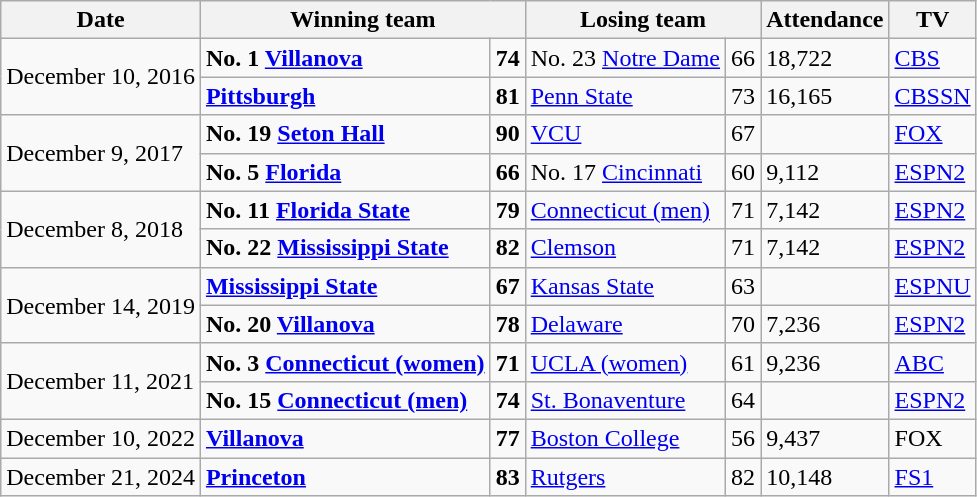<table class=wikitable>
<tr>
<th>Date</th>
<th colspan=2>Winning team</th>
<th colspan=2>Losing team</th>
<th>Attendance</th>
<th>TV</th>
</tr>
<tr>
<td rowspan=2>December 10, 2016</td>
<td><strong>No. 1 <a href='#'>Villanova</a></strong></td>
<td><strong>74</strong></td>
<td>No. 23 <a href='#'>Notre Dame</a></td>
<td>66</td>
<td>18,722</td>
<td><a href='#'>CBS</a></td>
</tr>
<tr>
<td><strong><a href='#'>Pittsburgh</a></strong></td>
<td><strong>81</strong></td>
<td><a href='#'>Penn State</a></td>
<td>73</td>
<td>16,165</td>
<td><a href='#'>CBSSN</a></td>
</tr>
<tr>
<td rowspan=2>December 9, 2017</td>
<td><strong>No. 19 <a href='#'>Seton Hall</a></strong></td>
<td><strong>90</strong></td>
<td><a href='#'>VCU</a></td>
<td>67</td>
<td></td>
<td><a href='#'>FOX</a></td>
</tr>
<tr>
<td><strong>No. 5 <a href='#'>Florida</a></strong></td>
<td><strong>66</strong></td>
<td>No. 17 <a href='#'>Cincinnati</a></td>
<td>60</td>
<td>9,112</td>
<td><a href='#'>ESPN2</a></td>
</tr>
<tr>
<td rowspan=2>December 8, 2018</td>
<td><strong>No. 11 <a href='#'>Florida State</a></strong></td>
<td><strong>79</strong></td>
<td><a href='#'>Connecticut (men)</a></td>
<td>71</td>
<td>7,142</td>
<td><a href='#'>ESPN2</a></td>
</tr>
<tr>
<td><strong>No. 22 <a href='#'>Mississippi State</a></strong></td>
<td><strong>82</strong></td>
<td><a href='#'>Clemson</a></td>
<td>71</td>
<td>7,142</td>
<td><a href='#'>ESPN2</a></td>
</tr>
<tr>
<td rowspan=2>December 14, 2019</td>
<td><strong><a href='#'>Mississippi State</a> </strong></td>
<td><strong>67</strong></td>
<td><a href='#'>Kansas State</a></td>
<td>63</td>
<td></td>
<td><a href='#'>ESPNU</a></td>
</tr>
<tr>
<td><strong>No. 20 <a href='#'>Villanova</a> </strong></td>
<td><strong>78</strong></td>
<td><a href='#'>Delaware</a></td>
<td>70</td>
<td>7,236</td>
<td><a href='#'>ESPN2</a></td>
</tr>
<tr>
<td rowspan="2">December 11, 2021</td>
<td><strong>No. 3 <a href='#'>Connecticut (women)</a></strong></td>
<td><strong>71</strong></td>
<td><a href='#'>UCLA (women)</a></td>
<td>61</td>
<td>9,236</td>
<td><a href='#'>ABC</a></td>
</tr>
<tr>
<td><strong>No. 15 <a href='#'>Connecticut (men)</a></strong></td>
<td><strong>74</strong></td>
<td><a href='#'>St. Bonaventure</a></td>
<td>64</td>
<td></td>
<td><a href='#'>ESPN2</a></td>
</tr>
<tr>
<td>December 10, 2022</td>
<td><strong><a href='#'>Villanova</a></strong></td>
<td><strong>77</strong></td>
<td><a href='#'>Boston College</a></td>
<td>56</td>
<td>9,437</td>
<td>FOX</td>
</tr>
<tr>
<td>December 21, 2024</td>
<td><strong><a href='#'>Princeton</a></strong></td>
<td><strong>83</strong></td>
<td><a href='#'>Rutgers</a></td>
<td>82</td>
<td>10,148</td>
<td><a href='#'>FS1</a></td>
</tr>
</table>
